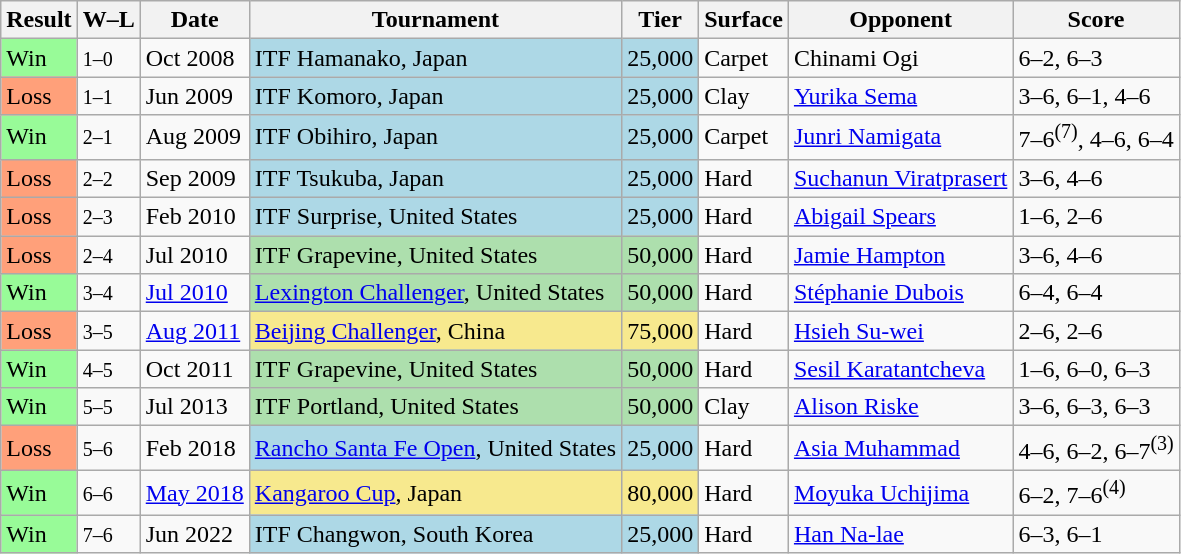<table class="sortable wikitable">
<tr>
<th>Result</th>
<th class="unsortable">W–L</th>
<th>Date</th>
<th>Tournament</th>
<th>Tier</th>
<th>Surface</th>
<th>Opponent</th>
<th class="unsortable">Score</th>
</tr>
<tr>
<td bgcolor="98FB98">Win</td>
<td><small>1–0</small></td>
<td>Oct 2008</td>
<td bgcolor="lightblue">ITF Hamanako, Japan</td>
<td bgcolor="lightblue">25,000</td>
<td>Carpet</td>
<td> Chinami Ogi</td>
<td>6–2, 6–3</td>
</tr>
<tr>
<td bgcolor="FFA07A">Loss</td>
<td><small>1–1</small></td>
<td>Jun 2009</td>
<td bgcolor="lightblue">ITF Komoro, Japan</td>
<td bgcolor="lightblue">25,000</td>
<td>Clay</td>
<td> <a href='#'>Yurika Sema</a></td>
<td>3–6, 6–1, 4–6</td>
</tr>
<tr>
<td bgcolor="98FB98">Win</td>
<td><small>2–1</small></td>
<td>Aug 2009</td>
<td bgcolor="lightblue">ITF Obihiro, Japan</td>
<td bgcolor="lightblue">25,000</td>
<td>Carpet</td>
<td> <a href='#'>Junri Namigata</a></td>
<td>7–6<sup>(7)</sup>, 4–6, 6–4</td>
</tr>
<tr>
<td bgcolor="FFA07A">Loss</td>
<td><small>2–2</small></td>
<td>Sep 2009</td>
<td bgcolor="lightblue">ITF Tsukuba, Japan</td>
<td bgcolor="lightblue">25,000</td>
<td>Hard</td>
<td> <a href='#'>Suchanun Viratprasert</a></td>
<td>3–6, 4–6</td>
</tr>
<tr>
<td bgcolor="FFA07A">Loss</td>
<td><small>2–3</small></td>
<td>Feb 2010</td>
<td bgcolor="lightblue">ITF Surprise, United States</td>
<td bgcolor="lightblue">25,000</td>
<td>Hard</td>
<td> <a href='#'>Abigail Spears</a></td>
<td>1–6, 2–6</td>
</tr>
<tr>
<td bgcolor="FFA07A">Loss</td>
<td><small>2–4</small></td>
<td>Jul 2010</td>
<td bgcolor="#addfad">ITF Grapevine, United States</td>
<td bgcolor="#addfad">50,000</td>
<td>Hard</td>
<td> <a href='#'>Jamie Hampton</a></td>
<td>3–6, 4–6</td>
</tr>
<tr>
<td bgcolor="98FB98">Win</td>
<td><small>3–4</small></td>
<td><a href='#'>Jul 2010</a></td>
<td bgcolor="#addfad"><a href='#'>Lexington Challenger</a>, United States</td>
<td bgcolor="#addfad">50,000</td>
<td>Hard</td>
<td> <a href='#'>Stéphanie Dubois</a></td>
<td>6–4, 6–4</td>
</tr>
<tr>
<td bgcolor="FFA07A">Loss</td>
<td><small>3–5</small></td>
<td><a href='#'>Aug 2011</a></td>
<td bgcolor="#F7E98E"><a href='#'>Beijing Challenger</a>, China</td>
<td bgcolor="#F7E98E">75,000</td>
<td>Hard</td>
<td> <a href='#'>Hsieh Su-wei</a></td>
<td>2–6, 2–6</td>
</tr>
<tr>
<td bgcolor="98FB98">Win</td>
<td><small>4–5</small></td>
<td>Oct 2011</td>
<td bgcolor="#addfad">ITF Grapevine, United States</td>
<td bgcolor="#addfad">50,000</td>
<td>Hard</td>
<td> <a href='#'>Sesil Karatantcheva</a></td>
<td>1–6, 6–0, 6–3</td>
</tr>
<tr>
<td bgcolor="98FB98">Win</td>
<td><small>5–5</small></td>
<td>Jul 2013</td>
<td bgcolor="#addfad">ITF Portland, United States</td>
<td bgcolor="#addfad">50,000</td>
<td>Clay</td>
<td> <a href='#'>Alison Riske</a></td>
<td>3–6, 6–3, 6–3</td>
</tr>
<tr>
<td bgcolor="FFA07A">Loss</td>
<td><small>5–6</small></td>
<td>Feb 2018</td>
<td style="background:lightblue;"><a href='#'>Rancho Santa Fe Open</a>, United States</td>
<td style="background:lightblue;">25,000</td>
<td>Hard</td>
<td> <a href='#'>Asia Muhammad</a></td>
<td>4–6, 6–2, 6–7<sup>(3)</sup></td>
</tr>
<tr>
<td bgcolor="98FB98">Win</td>
<td><small>6–6</small></td>
<td><a href='#'>May 2018</a></td>
<td bgcolor="#F7E98E"><a href='#'>Kangaroo Cup</a>, Japan</td>
<td bgcolor="#F7E98E">80,000</td>
<td>Hard</td>
<td> <a href='#'>Moyuka Uchijima</a></td>
<td>6–2, 7–6<sup>(4)</sup></td>
</tr>
<tr>
<td bgcolor="98FB98">Win</td>
<td><small>7–6</small></td>
<td>Jun 2022</td>
<td style="background:lightblue;">ITF Changwon, South Korea</td>
<td style="background:lightblue;">25,000</td>
<td>Hard</td>
<td> <a href='#'>Han Na-lae</a></td>
<td>6–3, 6–1</td>
</tr>
</table>
